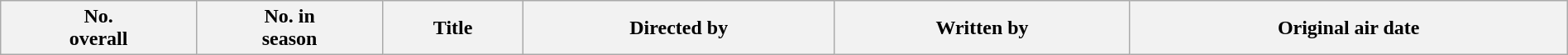<table class="wikitable plainrowheaders" style="width:100%; background:#fff;">
<tr>
<th style="background:#;">No.<br>overall</th>
<th style="background:#;">No. in<br>season</th>
<th style="background:#;">Title</th>
<th style="background:#;">Directed by</th>
<th style="background:#;">Written by</th>
<th style="background:#;">Original air date<br>




















</th>
</tr>
</table>
